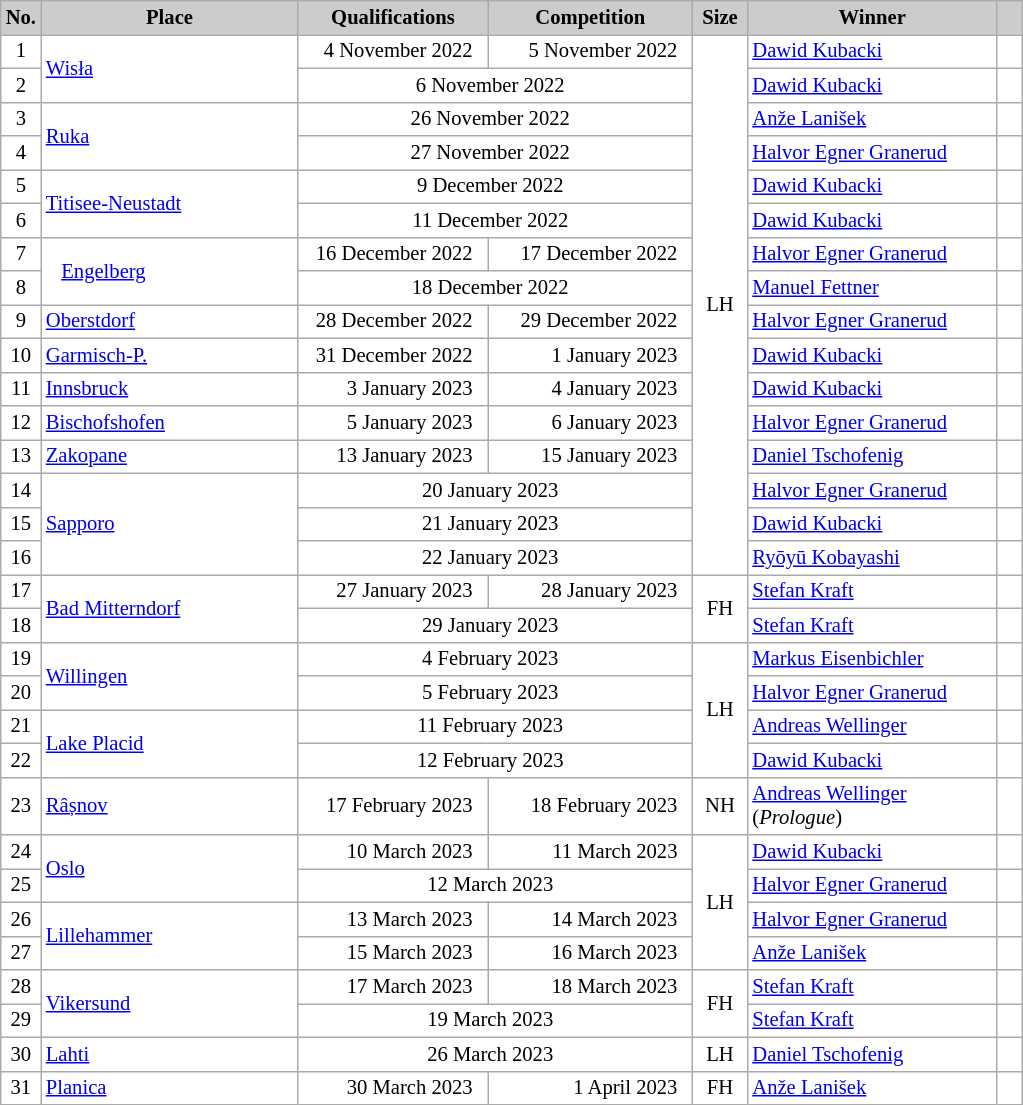<table class="wikitable plainrowheaders" style="background:#fff; font-size:86%; line-height:16px; border:grey solid 1px; border-collapse:collapse;">
<tr style="background:#ccc; text-align:center;">
<th style="background-color: #ccc;" width=20>No.</th>
<th style="background-color: #ccc;" width=165>Place</th>
<th style="background-color: #ccc;" width=120>Qualifications</th>
<th style="background-color: #ccc;" width=130>Competition</th>
<th style="background-color: #ccc;" width=30>Size</th>
<th style="background-color: #ccc;" width=160>Winner</th>
<th scope="col" style="background:#ccc; width:10px;"></th>
</tr>
<tr>
<td align=center>1</td>
<td rowspan=2> <a href='#'>Wisła</a></td>
<td align=right>4 November 2022  </td>
<td align=right>5 November 2022  </td>
<td rowspan=16 align=center>LH</td>
<td> <a href='#'>Dawid Kubacki</a></td>
<td></td>
</tr>
<tr>
<td align=center>2</td>
<td align=center colspan=2>6 November 2022  </td>
<td> <a href='#'>Dawid Kubacki</a></td>
<td></td>
</tr>
<tr>
<td align=center>3</td>
<td rowspan=2> <a href='#'>Ruka</a></td>
<td colspan=2 align=center>26 November 2022  </td>
<td> <a href='#'>Anže Lanišek</a></td>
<td></td>
</tr>
<tr>
<td align=center>4</td>
<td colspan=2 align=center>27 November 2022  </td>
<td> <a href='#'>Halvor Egner Granerud</a></td>
<td></td>
</tr>
<tr>
<td align=center>5</td>
<td rowspan=2> <a href='#'>Titisee-Neustadt</a></td>
<td colspan=2 align=center>9 December 2022  </td>
<td> <a href='#'>Dawid Kubacki</a></td>
<td></td>
</tr>
<tr>
<td align=center>6</td>
<td colspan=2 align=center>11 December 2022  </td>
<td> <a href='#'>Dawid Kubacki</a></td>
<td></td>
</tr>
<tr>
<td align=center>7</td>
<td rowspan=2>   <a href='#'>Engelberg</a></td>
<td align=right>16 December 2022  </td>
<td align=right>17 December 2022  </td>
<td> <a href='#'>Halvor Egner Granerud</a></td>
<td></td>
</tr>
<tr>
<td align=center>8</td>
<td colspan=2 align=center>18 December 2022  </td>
<td> <a href='#'>Manuel Fettner</a></td>
<td></td>
</tr>
<tr>
<td align=center>9</td>
<td> <a href='#'>Oberstdorf</a></td>
<td align=right>28 December 2022  </td>
<td align=right>29 December 2022  </td>
<td> <a href='#'>Halvor Egner Granerud</a></td>
<td></td>
</tr>
<tr>
<td align=center>10</td>
<td> <a href='#'>Garmisch-P.</a></td>
<td align=right>31 December 2022  </td>
<td align=right>1 January 2023  </td>
<td> <a href='#'>Dawid Kubacki</a></td>
<td></td>
</tr>
<tr>
<td align=center>11</td>
<td> <a href='#'>Innsbruck</a></td>
<td align=right>3 January 2023  </td>
<td align=right>4 January 2023  </td>
<td> <a href='#'>Dawid Kubacki</a></td>
<td></td>
</tr>
<tr>
<td align=center>12</td>
<td> <a href='#'>Bischofshofen</a></td>
<td align=right>5 January 2023  </td>
<td align=right>6 January 2023  </td>
<td> <a href='#'>Halvor Egner Granerud</a></td>
<td></td>
</tr>
<tr>
<td align=center>13</td>
<td> <a href='#'>Zakopane</a></td>
<td align=right>13 January 2023  </td>
<td align=right>15 January 2023  </td>
<td> <a href='#'>Daniel Tschofenig</a></td>
<td></td>
</tr>
<tr>
<td align=center>14</td>
<td rowspan=3> <a href='#'>Sapporo</a></td>
<td colspan=2 align=center>20 January 2023  </td>
<td> <a href='#'>Halvor Egner Granerud</a></td>
<td></td>
</tr>
<tr>
<td align=center>15</td>
<td colspan=2 align=center>21 January 2023  </td>
<td> <a href='#'>Dawid Kubacki</a></td>
<td></td>
</tr>
<tr>
<td align=center>16</td>
<td colspan=2 align=center>22 January 2023  </td>
<td> <a href='#'>Ryōyū Kobayashi</a></td>
<td></td>
</tr>
<tr>
<td align=center>17</td>
<td rowspan=2> <a href='#'>Bad Mitterndorf</a></td>
<td align=right>27 January 2023  </td>
<td align=right>28 January 2023  </td>
<td rowspan=2 align=center>FH</td>
<td> <a href='#'>Stefan Kraft</a></td>
<td></td>
</tr>
<tr>
<td align=center>18</td>
<td colspan=2 align=center>29 January 2023  </td>
<td> <a href='#'>Stefan Kraft</a></td>
<td></td>
</tr>
<tr>
<td align=center>19</td>
<td rowspan=2> <a href='#'>Willingen</a></td>
<td colspan=2 align=center>4 February 2023  </td>
<td rowspan=4 align=center>LH</td>
<td> <a href='#'>Markus Eisenbichler</a></td>
<td></td>
</tr>
<tr>
<td align=center>20</td>
<td colspan=2 align=center>5 February 2023  </td>
<td> <a href='#'>Halvor Egner Granerud</a></td>
<td></td>
</tr>
<tr>
<td align=center>21</td>
<td rowspan=2> <a href='#'>Lake Placid</a></td>
<td colspan=2 align=center>11 February 2023  </td>
<td> <a href='#'>Andreas Wellinger</a></td>
<td></td>
</tr>
<tr>
<td align=center>22</td>
<td colspan=2 align=center>12 February 2023  </td>
<td> <a href='#'>Dawid Kubacki</a></td>
<td></td>
</tr>
<tr>
<td align=center>23</td>
<td> <a href='#'>Râșnov</a></td>
<td align=right>17 February 2023  </td>
<td align=right>18 February 2023  </td>
<td align=center>NH</td>
<td> <a href='#'>Andreas Wellinger</a> (<em>Prologue</em>)</td>
<td></td>
</tr>
<tr>
<td align=center>24</td>
<td rowspan=2> <a href='#'>Oslo</a></td>
<td align=right>10 March 2023  </td>
<td align=right>11 March 2023  </td>
<td rowspan=4 align=center>LH</td>
<td> <a href='#'>Dawid Kubacki</a></td>
<td></td>
</tr>
<tr>
<td align=center>25</td>
<td colspan=2 align=center>12 March 2023  </td>
<td> <a href='#'>Halvor Egner Granerud</a></td>
<td></td>
</tr>
<tr>
<td align=center>26</td>
<td rowspan=2> <a href='#'>Lillehammer</a></td>
<td align=right>13 March 2023  </td>
<td align=right>14 March 2023  </td>
<td> <a href='#'>Halvor Egner Granerud</a></td>
<td></td>
</tr>
<tr>
<td align=center>27</td>
<td align=right>15 March 2023  </td>
<td align=right>16 March 2023  </td>
<td> <a href='#'>Anže Lanišek</a></td>
<td></td>
</tr>
<tr>
<td align=center>28</td>
<td rowspan=2> <a href='#'>Vikersund</a></td>
<td align=right>17 March 2023  </td>
<td align=right>18 March 2023  </td>
<td rowspan=2 align=center>FH</td>
<td> <a href='#'>Stefan Kraft</a></td>
<td></td>
</tr>
<tr>
<td align=center>29</td>
<td colspan=2 align=center>19 March 2023  </td>
<td> <a href='#'>Stefan Kraft</a></td>
<td></td>
</tr>
<tr>
<td align=center>30</td>
<td> <a href='#'>Lahti</a></td>
<td colspan=2 align=center>26 March 2023  </td>
<td align=center>LH</td>
<td> <a href='#'>Daniel Tschofenig</a></td>
<td></td>
</tr>
<tr>
<td align=center>31</td>
<td> <a href='#'>Planica</a></td>
<td align=right>30 March 2023  </td>
<td align=right>1 April 2023  </td>
<td align=center>FH</td>
<td> <a href='#'>Anže Lanišek</a></td>
<td></td>
</tr>
</table>
